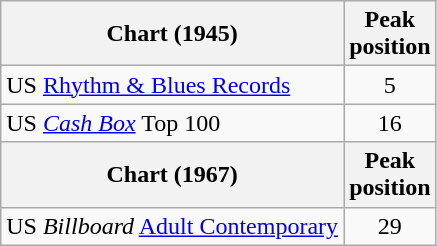<table class="wikitable">
<tr>
<th>Chart (1945)</th>
<th>Peak<br>position</th>
</tr>
<tr>
<td>US <a href='#'>Rhythm & Blues Records</a></td>
<td style="text-align:center;">5</td>
</tr>
<tr>
<td>US <a href='#'><em>Cash Box</em></a> Top 100</td>
<td style="text-align:center;">16</td>
</tr>
<tr>
<th>Chart (1967)</th>
<th>Peak<br>position</th>
</tr>
<tr>
<td>US <em>Billboard</em> <a href='#'>Adult Contemporary</a></td>
<td style="text-align:center;">29</td>
</tr>
</table>
